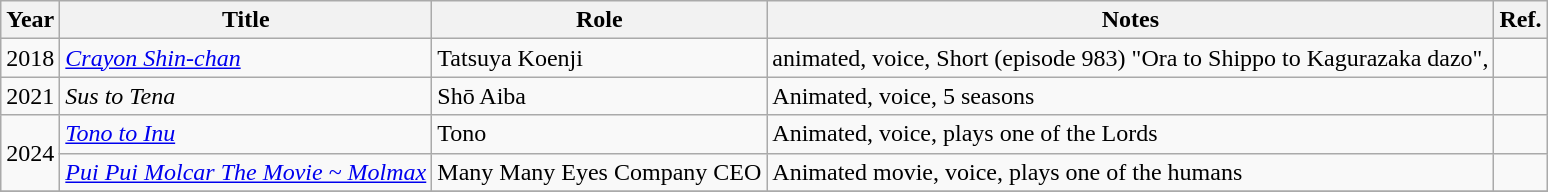<table class="wikitable sortable">
<tr>
<th>Year</th>
<th>Title</th>
<th>Role</th>
<th class="unsortable">Notes</th>
<th class="unsortable">Ref.</th>
</tr>
<tr>
<td>2018</td>
<td><em><a href='#'>Crayon Shin-chan</a></em></td>
<td>Tatsuya Koenji</td>
<td>animated, voice, Short (episode 983) "Ora to Shippo to Kagurazaka dazo",</td>
<td></td>
</tr>
<tr>
<td>2021</td>
<td><em>Sus to Tena</em></td>
<td>Shō Aiba</td>
<td>Animated, voice, 5 seasons</td>
<td></td>
</tr>
<tr>
<td rowspan="2">2024</td>
<td><em><a href='#'>Tono to Inu</a></em></td>
<td>Tono</td>
<td>Animated, voice, plays one of the Lords</td>
<td></td>
</tr>
<tr>
<td><em><a href='#'>Pui Pui Molcar The Movie ~ Molmax</a></em></td>
<td>Many Many Eyes Company CEO</td>
<td>Animated movie, voice, plays one of the humans</td>
<td></td>
</tr>
<tr>
</tr>
</table>
